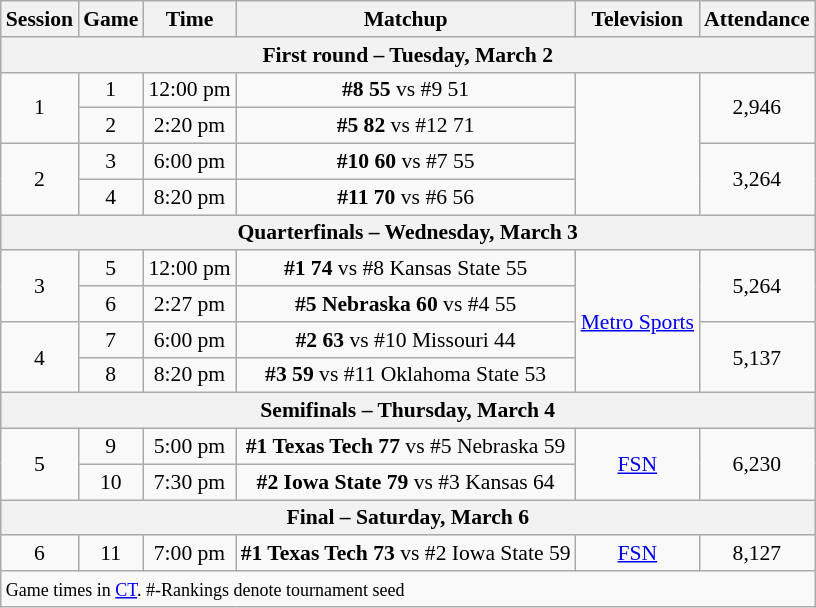<table class="wikitable" style="white-space:nowrap; font-size:90%;text-align:center">
<tr>
<th>Session</th>
<th>Game</th>
<th>Time</th>
<th>Matchup</th>
<th>Television</th>
<th>Attendance</th>
</tr>
<tr>
<th colspan=6>First round – Tuesday, March 2</th>
</tr>
<tr>
<td rowspan=2>1</td>
<td>1</td>
<td>12:00 pm</td>
<td><strong>#8  55</strong> vs #9  51</td>
<td rowspan=4></td>
<td rowspan=2>2,946</td>
</tr>
<tr>
<td>2</td>
<td>2:20 pm</td>
<td><strong>#5  82</strong> vs #12  71</td>
</tr>
<tr>
<td rowspan=2>2</td>
<td>3</td>
<td>6:00 pm</td>
<td><strong>#10  60</strong> vs #7  55</td>
<td rowspan=2>3,264</td>
</tr>
<tr>
<td>4</td>
<td>8:20 pm</td>
<td><strong>#11  70</strong> vs #6  56</td>
</tr>
<tr>
<th colspan=6>Quarterfinals – Wednesday, March 3</th>
</tr>
<tr>
<td rowspan=2>3</td>
<td>5</td>
<td>12:00 pm</td>
<td><strong>#1  74</strong> vs #8 Kansas State 55</td>
<td rowspan=4><a href='#'>Metro Sports</a></td>
<td rowspan=2>5,264</td>
</tr>
<tr>
<td>6</td>
<td>2:27 pm</td>
<td><strong>#5 Nebraska 60</strong> vs #4  55</td>
</tr>
<tr>
<td rowspan=2>4</td>
<td>7</td>
<td>6:00 pm</td>
<td><strong>#2  63</strong> vs #10 Missouri 44</td>
<td rowspan=2>5,137</td>
</tr>
<tr>
<td>8</td>
<td>8:20 pm</td>
<td><strong>#3  59</strong> vs #11 Oklahoma State 53</td>
</tr>
<tr>
<th colspan=6>Semifinals – Thursday, March 4</th>
</tr>
<tr>
<td rowspan=2>5</td>
<td>9</td>
<td>5:00 pm</td>
<td><strong>#1 Texas Tech 77</strong> vs #5 Nebraska 59</td>
<td rowspan=2><a href='#'>FSN</a></td>
<td rowspan=2>6,230</td>
</tr>
<tr>
<td>10</td>
<td>7:30 pm</td>
<td><strong>#2 Iowa State 79</strong> vs #3 Kansas 64</td>
</tr>
<tr>
<th colspan=6>Final – Saturday, March 6</th>
</tr>
<tr>
<td>6</td>
<td>11</td>
<td>7:00 pm</td>
<td><strong>#1 Texas Tech 73</strong> vs #2 Iowa State 59</td>
<td><a href='#'>FSN</a></td>
<td>8,127</td>
</tr>
<tr align=left>
<td colspan=6><small>Game times in <a href='#'>CT</a>. #-Rankings denote tournament seed</small></td>
</tr>
</table>
